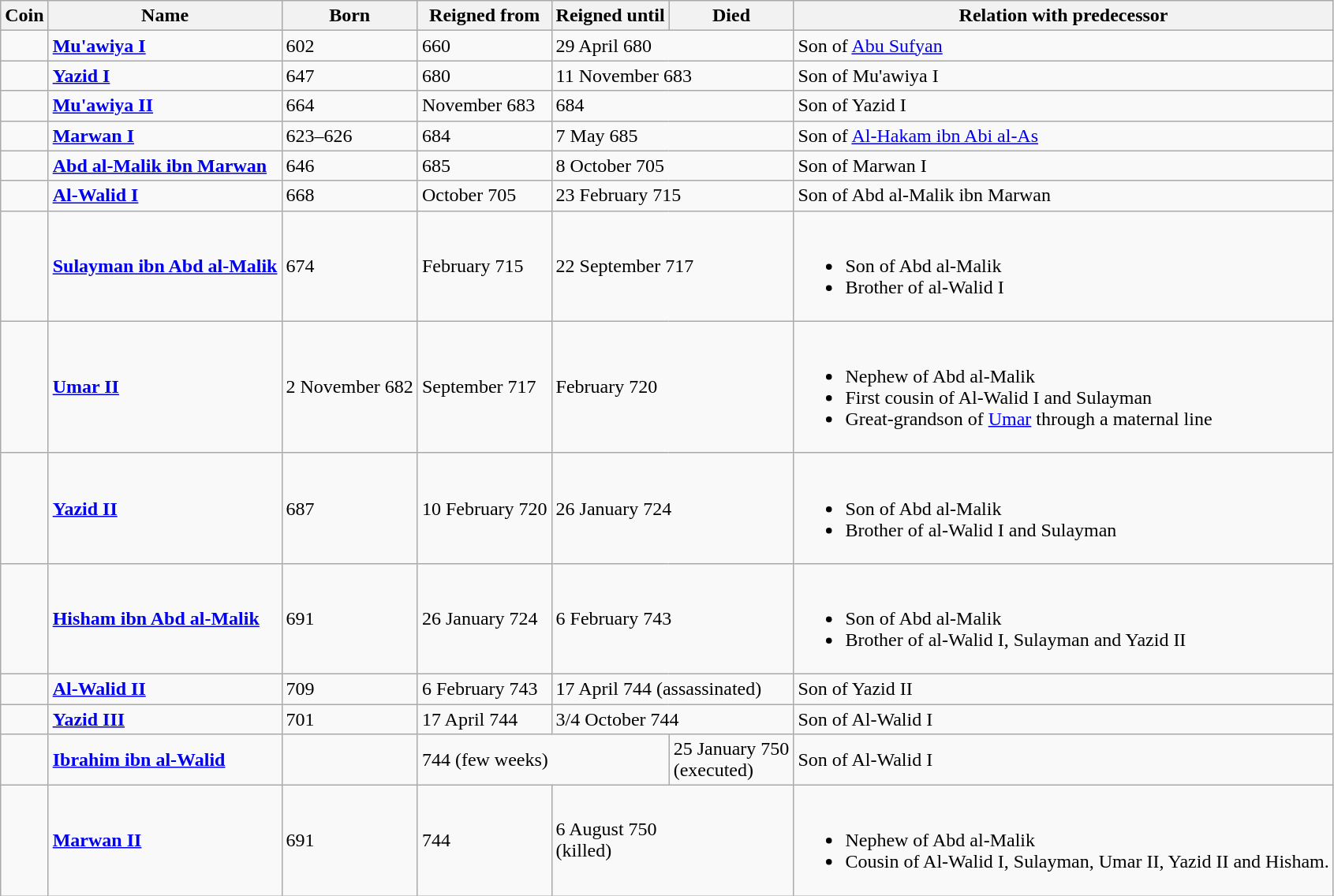<table class="wikitable">
<tr>
<th>Coin</th>
<th>Name</th>
<th>Born</th>
<th>Reigned from</th>
<th>Reigned until</th>
<th>Died</th>
<th>Relation with predecessor</th>
</tr>
<tr>
<td></td>
<td><strong><a href='#'>Mu'awiya I</a></strong></td>
<td>602</td>
<td>660</td>
<td colspan=2>29 April 680</td>
<td>Son of <a href='#'>Abu Sufyan</a></td>
</tr>
<tr>
<td></td>
<td><strong><a href='#'>Yazid I</a></strong></td>
<td>647</td>
<td>680</td>
<td colspan=2>11 November 683</td>
<td>Son of Mu'awiya I</td>
</tr>
<tr>
<td></td>
<td><strong><a href='#'>Mu'awiya II</a></strong></td>
<td>664</td>
<td>November 683</td>
<td colspan=2>684</td>
<td>Son of Yazid I</td>
</tr>
<tr>
<td></td>
<td><strong><a href='#'>Marwan I</a></strong></td>
<td>623–626</td>
<td>684</td>
<td colspan=2>7 May 685</td>
<td>Son of <a href='#'>Al-Hakam ibn Abi al-As</a></td>
</tr>
<tr>
<td></td>
<td><strong><a href='#'>Abd al-Malik ibn Marwan</a></strong></td>
<td>646</td>
<td>685</td>
<td colspan=2>8 October 705</td>
<td>Son of Marwan I</td>
</tr>
<tr>
<td></td>
<td><strong><a href='#'>Al-Walid I</a></strong></td>
<td>668</td>
<td>October 705</td>
<td colspan=2>23 February 715</td>
<td>Son of Abd al-Malik ibn Marwan</td>
</tr>
<tr>
<td></td>
<td><strong><a href='#'>Sulayman ibn Abd al-Malik</a></strong></td>
<td>674</td>
<td>February 715</td>
<td colspan=2>22 September 717</td>
<td><br><ul><li>Son of Abd al-Malik</li><li>Brother of al-Walid I</li></ul></td>
</tr>
<tr>
<td></td>
<td><strong><a href='#'>Umar II</a></strong></td>
<td>2 November 682</td>
<td>September 717</td>
<td colspan=2>February 720</td>
<td><br><ul><li>Nephew of Abd al-Malik</li><li>First cousin of Al-Walid I and Sulayman</li><li>Great-grandson of <a href='#'>Umar</a> through a maternal line</li></ul></td>
</tr>
<tr>
<td></td>
<td><strong><a href='#'>Yazid II</a></strong></td>
<td>687</td>
<td>10 February 720</td>
<td colspan=2>26 January 724</td>
<td><br><ul><li>Son of Abd al-Malik</li><li>Brother of al-Walid I and Sulayman</li></ul></td>
</tr>
<tr>
<td></td>
<td><strong><a href='#'>Hisham ibn Abd al-Malik</a></strong></td>
<td>691</td>
<td>26 January 724</td>
<td colspan=2>6 February 743</td>
<td><br><ul><li>Son of Abd al-Malik</li><li>Brother of al-Walid I, Sulayman and Yazid II</li></ul></td>
</tr>
<tr>
<td></td>
<td><strong><a href='#'>Al-Walid II</a></strong></td>
<td>709</td>
<td>6 February 743</td>
<td colspan=2>17 April 744 (assassinated)</td>
<td>Son of Yazid II</td>
</tr>
<tr>
<td></td>
<td><strong><a href='#'>Yazid III</a></strong></td>
<td>701</td>
<td>17 April 744</td>
<td colspan=2>3/4 October 744</td>
<td>Son of Al-Walid I</td>
</tr>
<tr>
<td></td>
<td><strong><a href='#'>Ibrahim ibn al-Walid</a></strong></td>
<td></td>
<td colspan=2>744 (few weeks)</td>
<td>25 January 750<br>(executed)</td>
<td>Son of Al-Walid I</td>
</tr>
<tr>
<td></td>
<td><strong><a href='#'>Marwan II</a></strong></td>
<td>691</td>
<td>744</td>
<td colspan=2>6 August 750<br>(killed)</td>
<td><br><ul><li>Nephew of Abd al-Malik</li><li>Cousin of Al-Walid I, Sulayman, Umar II, Yazid II and Hisham.</li></ul></td>
</tr>
</table>
